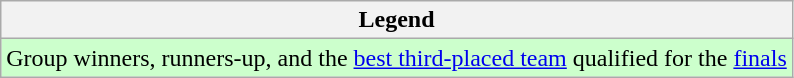<table class="wikitable">
<tr>
<th>Legend</th>
</tr>
<tr bgcolor=#ccffcc>
<td>Group winners, runners-up, and the <a href='#'>best third-placed team</a> qualified for the <a href='#'>finals</a></td>
</tr>
</table>
